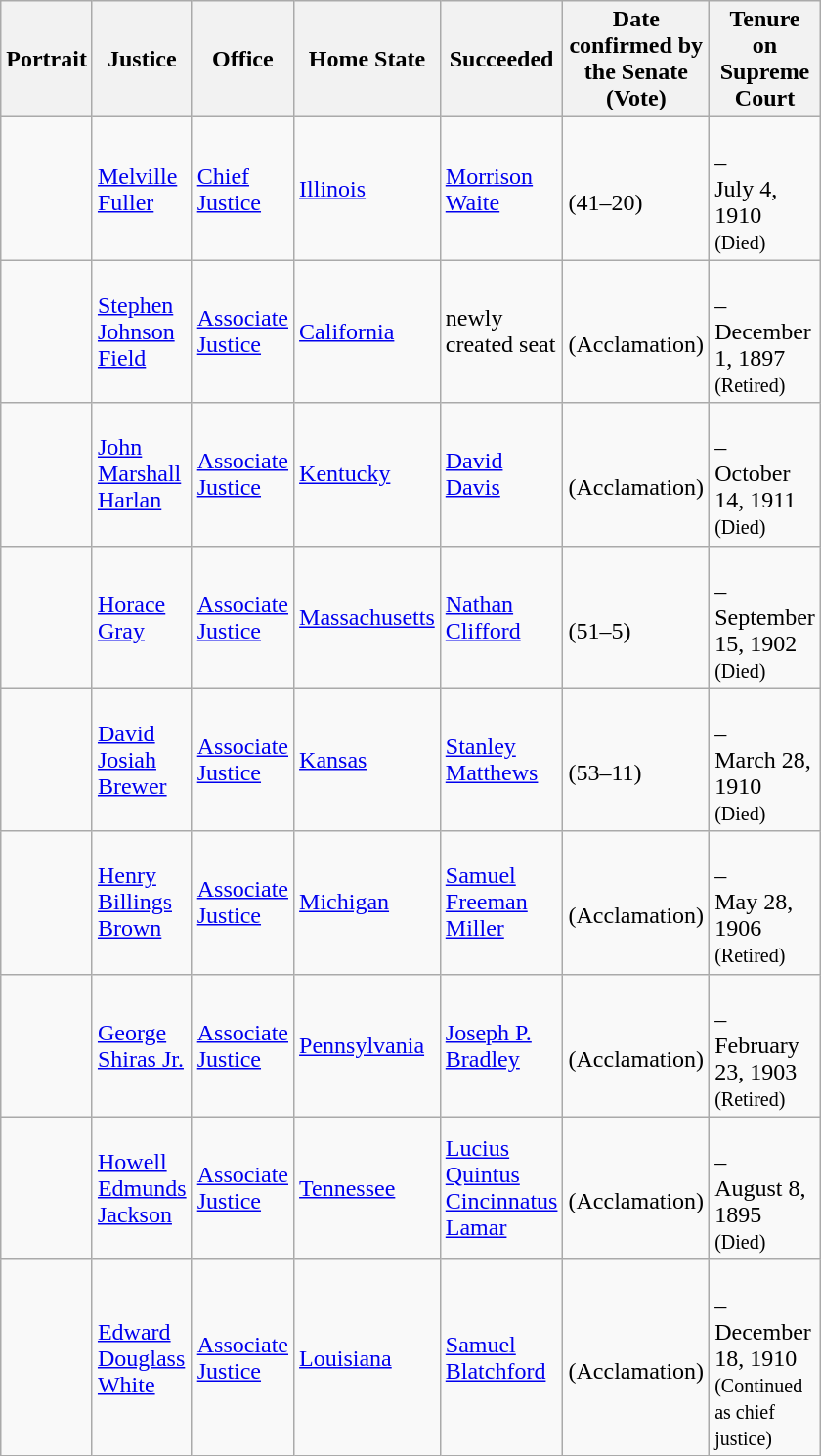<table class="wikitable sortable">
<tr>
<th scope="col" style="width: 10px;">Portrait</th>
<th scope="col" style="width: 10px;">Justice</th>
<th scope="col" style="width: 10px;">Office</th>
<th scope="col" style="width: 10px;">Home State</th>
<th scope="col" style="width: 10px;">Succeeded</th>
<th scope="col" style="width: 10px;">Date confirmed by the Senate<br>(Vote)</th>
<th scope="col" style="width: 10px;">Tenure on Supreme Court</th>
</tr>
<tr>
<td></td>
<td><a href='#'>Melville Fuller</a></td>
<td><a href='#'>Chief Justice</a></td>
<td><a href='#'>Illinois</a></td>
<td><a href='#'>Morrison Waite</a></td>
<td><br>(41–20)</td>
<td><br>–<br>July 4, 1910<br><small>(Died)</small></td>
</tr>
<tr>
<td></td>
<td><a href='#'>Stephen Johnson Field</a></td>
<td><a href='#'>Associate Justice</a></td>
<td><a href='#'>California</a></td>
<td>newly created seat</td>
<td><br>(Acclamation)</td>
<td><br>–<br>December 1, 1897<br><small>(Retired)</small></td>
</tr>
<tr>
<td></td>
<td><a href='#'>John Marshall Harlan</a></td>
<td><a href='#'>Associate Justice</a></td>
<td><a href='#'>Kentucky</a></td>
<td><a href='#'>David Davis</a></td>
<td><br>(Acclamation)</td>
<td><br>–<br>October 14, 1911<br><small>(Died)</small></td>
</tr>
<tr>
<td></td>
<td><a href='#'>Horace Gray</a></td>
<td><a href='#'>Associate Justice</a></td>
<td><a href='#'>Massachusetts</a></td>
<td><a href='#'>Nathan Clifford</a></td>
<td><br>(51–5)</td>
<td><br>–<br>September 15, 1902<br><small>(Died)</small></td>
</tr>
<tr>
<td></td>
<td><a href='#'>David Josiah Brewer</a></td>
<td><a href='#'>Associate Justice</a></td>
<td><a href='#'>Kansas</a></td>
<td><a href='#'>Stanley Matthews</a></td>
<td><br>(53–11)</td>
<td><br>–<br>March 28, 1910<br><small>(Died)</small></td>
</tr>
<tr>
<td></td>
<td><a href='#'>Henry Billings Brown</a></td>
<td><a href='#'>Associate Justice</a></td>
<td><a href='#'>Michigan</a></td>
<td><a href='#'>Samuel Freeman Miller</a></td>
<td><br>(Acclamation)</td>
<td><br>–<br>May 28, 1906<br><small>(Retired)</small></td>
</tr>
<tr>
<td></td>
<td><a href='#'>George Shiras Jr.</a></td>
<td><a href='#'>Associate Justice</a></td>
<td><a href='#'>Pennsylvania</a></td>
<td><a href='#'>Joseph P. Bradley</a></td>
<td><br>(Acclamation)</td>
<td><br>–<br>February 23, 1903<br><small>(Retired)</small></td>
</tr>
<tr>
<td></td>
<td><a href='#'>Howell Edmunds Jackson</a></td>
<td><a href='#'>Associate Justice</a></td>
<td><a href='#'>Tennessee</a></td>
<td><a href='#'>Lucius Quintus Cincinnatus Lamar</a></td>
<td><br>(Acclamation)</td>
<td><br>–<br>August 8, 1895<br><small>(Died)</small></td>
</tr>
<tr>
<td></td>
<td><a href='#'>Edward Douglass White</a></td>
<td><a href='#'>Associate Justice</a></td>
<td><a href='#'>Louisiana</a></td>
<td><a href='#'>Samuel Blatchford</a></td>
<td><br>(Acclamation)</td>
<td><br>–<br>December 18, 1910<br><small><span>(Continued as chief justice)</span></small></td>
</tr>
</table>
